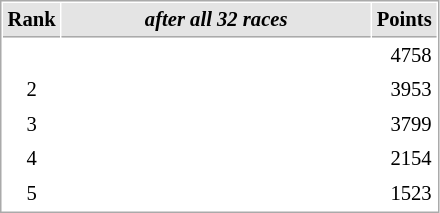<table cellspacing="1" cellpadding="3" style="border:1px solid #aaa; font-size:86%;">
<tr style="background:#e4e4e4;">
<th style="border-bottom:1px solid #aaa; width:10px;">Rank</th>
<th style="border-bottom:1px solid #aaa; width:200px; white-space:nowrap;"><em>after all 32 races</em></th>
<th style="border-bottom:1px solid #aaa; width:20px;">Points</th>
</tr>
<tr>
<td style="text-align:center;"></td>
<td><strong>  </strong></td>
<td align=right>4758</td>
</tr>
<tr>
<td style="text-align:center;">2</td>
<td></td>
<td align=right>3953</td>
</tr>
<tr>
<td style="text-align:center;">3</td>
<td></td>
<td align=right>3799</td>
</tr>
<tr>
<td style="text-align:center;">4</td>
<td></td>
<td align=right>2154</td>
</tr>
<tr>
<td style="text-align:center;">5</td>
<td></td>
<td align=right>1523</td>
</tr>
</table>
